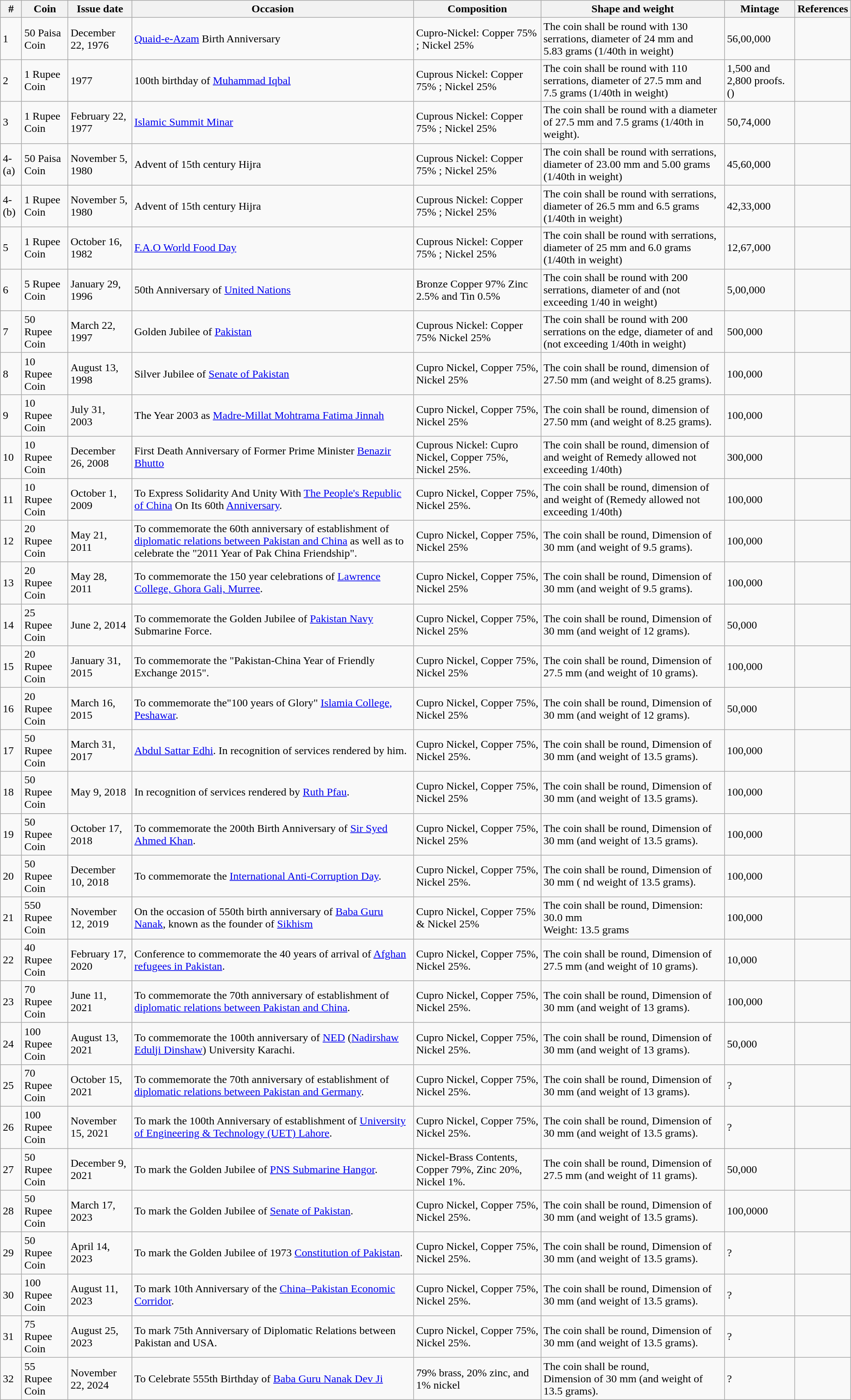<table class="wikitable">
<tr>
<th>#</th>
<th>Coin</th>
<th>Issue date</th>
<th>Occasion</th>
<th>Composition</th>
<th>Shape and weight</th>
<th>Mintage</th>
<th>References</th>
</tr>
<tr>
<td>1</td>
<td>50 Paisa Coin</td>
<td>December 22, 1976</td>
<td><a href='#'>Quaid-e-Azam</a> Birth Anniversary</td>
<td>Cupro-Nickel: Copper 75% ; Nickel 25%</td>
<td>The coin shall be round with 130 serrations, diameter of 24 mm and 5.83 grams (1/40th in weight)</td>
<td>56,00,000</td>
<td></td>
</tr>
<tr>
<td>2</td>
<td>1 Rupee Coin</td>
<td>1977</td>
<td>100th birthday of <a href='#'>Muhammad Iqbal</a></td>
<td>Cuprous Nickel: Copper 75% ; Nickel 25%</td>
<td>The coin shall be round with 110 serrations, diameter of 27.5 mm and 7.5 grams (1/40th in weight)</td>
<td>1,500 and 2,800 proofs. ()</td>
<td></td>
</tr>
<tr>
<td>3</td>
<td>1 Rupee Coin</td>
<td>February 22, 1977</td>
<td><a href='#'>Islamic Summit Minar</a></td>
<td>Cuprous Nickel: Copper 75% ; Nickel 25%</td>
<td>The coin shall be round with a diameter of 27.5 mm and 7.5 grams (1/40th in weight).</td>
<td>50,74,000</td>
<td></td>
</tr>
<tr>
<td>4- (a)</td>
<td>50 Paisa Coin</td>
<td>November 5, 1980</td>
<td>Advent of 15th century Hijra</td>
<td>Cuprous Nickel: Copper 75% ; Nickel 25%</td>
<td>The coin shall be round with serrations, diameter of 23.00 mm and 5.00 grams (1/40th in weight)</td>
<td>45,60,000</td>
<td></td>
</tr>
<tr>
<td>4- (b)</td>
<td>1 Rupee Coin</td>
<td>November 5, 1980</td>
<td>Advent of 15th century Hijra</td>
<td>Cuprous Nickel: Copper 75% ; Nickel 25%</td>
<td>The coin shall be round with serrations, diameter of 26.5 mm and 6.5 grams (1/40th in weight)</td>
<td>42,33,000</td>
<td></td>
</tr>
<tr>
<td>5</td>
<td>1 Rupee Coin</td>
<td>October 16, 1982</td>
<td><a href='#'>F.A.O World Food Day</a></td>
<td>Cuprous Nickel: Copper 75% ; Nickel 25%</td>
<td>The coin shall be round with serrations, diameter of 25 mm and 6.0 grams (1/40th in weight)</td>
<td>12,67,000</td>
<td></td>
</tr>
<tr>
<td>6</td>
<td>5 Rupee Coin</td>
<td>January 29, 1996</td>
<td>50th Anniversary of <a href='#'>United Nations</a></td>
<td>Bronze Copper 97%  Zinc 2.5% and Tin 0.5%</td>
<td>The coin shall be round with 200 serrations, diameter of  and  (not exceeding 1/40 in weight)</td>
<td>5,00,000</td>
<td></td>
</tr>
<tr>
<td>7</td>
<td>50 Rupee Coin</td>
<td>March 22, 1997</td>
<td>Golden Jubilee of <a href='#'>Pakistan</a></td>
<td>Cuprous Nickel: Copper 75%    Nickel 25%</td>
<td>The coin shall be round with 200 serrations on the edge, diameter of  and  (not exceeding 1/40th in weight)</td>
<td>500,000</td>
<td></td>
</tr>
<tr>
<td>8</td>
<td>10 Rupee Coin</td>
<td>August 13, 1998</td>
<td>Silver Jubilee of <a href='#'>Senate of Pakistan</a></td>
<td>Cupro Nickel, Copper 75%, Nickel 25%</td>
<td>The coin shall be round, dimension of 27.50 mm (and weight of 8.25 grams).</td>
<td>100,000</td>
<td></td>
</tr>
<tr>
<td>9</td>
<td>10 Rupee Coin</td>
<td>July 31, 2003</td>
<td>The Year 2003 as <a href='#'>Madre-Millat Mohtrama Fatima Jinnah</a></td>
<td>Cupro Nickel, Copper 75%, Nickel 25%</td>
<td>The coin shall be round, dimension of 27.50 mm (and weight of 8.25 grams).</td>
<td>100,000</td>
<td></td>
</tr>
<tr>
<td>10</td>
<td>10 Rupee Coin</td>
<td>December 26, 2008</td>
<td>First Death Anniversary of Former Prime Minister <a href='#'>Benazir Bhutto</a></td>
<td>Cuprous Nickel: Cupro Nickel, Copper 75%, Nickel 25%.</td>
<td>The coin shall be round, dimension of  and weight of  Remedy allowed not exceeding 1/40th)</td>
<td>300,000</td>
<td></td>
</tr>
<tr>
<td>11</td>
<td>10 Rupee Coin</td>
<td>October 1, 2009</td>
<td>To Express Solidarity And Unity With <a href='#'>The People's Republic of China</a> On Its 60th <a href='#'>Anniversary</a>.</td>
<td>Cupro Nickel, Copper 75%, Nickel 25%.</td>
<td>The coin shall be round, dimension of  and weight of  (Remedy allowed not exceeding 1/40th)</td>
<td>100,000</td>
<td></td>
</tr>
<tr>
<td>12</td>
<td>20 Rupee Coin</td>
<td>May 21, 2011</td>
<td>To commemorate the 60th anniversary of establishment of <a href='#'>diplomatic relations between Pakistan and China</a> as well as to celebrate the "2011 Year of Pak China Friendship".</td>
<td>Cupro Nickel, Copper 75%, Nickel 25%</td>
<td>The coin shall be round, Dimension of 30 mm (and weight of 9.5 grams).</td>
<td>100,000</td>
<td></td>
</tr>
<tr>
<td>13</td>
<td>20 Rupee Coin</td>
<td>May 28, 2011</td>
<td>To commemorate the 150 year celebrations of <a href='#'>Lawrence College, Ghora Gali, Murree</a>.</td>
<td>Cupro Nickel, Copper 75%, Nickel 25%</td>
<td>The coin shall be round, Dimension of 30 mm (and weight of 9.5 grams).</td>
<td>100,000</td>
<td></td>
</tr>
<tr>
<td>14</td>
<td>25 Rupee Coin</td>
<td>June 2, 2014</td>
<td>To commemorate the Golden Jubilee of <a href='#'>Pakistan Navy</a> Submarine Force.</td>
<td>Cupro Nickel, Copper 75%, Nickel 25%</td>
<td>The coin shall be round, Dimension of 30 mm (and weight of 12 grams).</td>
<td>50,000</td>
<td></td>
</tr>
<tr>
<td>15</td>
<td>20 Rupee Coin</td>
<td>January 31, 2015</td>
<td>To commemorate the "Pakistan-China Year of Friendly Exchange 2015".</td>
<td>Cupro Nickel, Copper 75%, Nickel 25%</td>
<td>The coin shall be round, Dimension of 27.5 mm (and weight of 10 grams).</td>
<td>100,000</td>
<td></td>
</tr>
<tr>
<td>16</td>
<td>20 Rupee Coin</td>
<td>March 16, 2015</td>
<td>To commemorate the"100 years of Glory" <a href='#'>Islamia College, Peshawar</a>.</td>
<td>Cupro Nickel, Copper 75%, Nickel 25%</td>
<td>The coin shall be round, Dimension of 30 mm (and weight of 12 grams).</td>
<td>50,000</td>
<td></td>
</tr>
<tr>
<td>17</td>
<td>50 Rupee Coin</td>
<td>March 31, 2017</td>
<td><a href='#'>Abdul Sattar Edhi</a>. In recognition of services rendered by him.</td>
<td>Cupro Nickel, Copper 75%, Nickel 25%.</td>
<td>The coin shall be round, Dimension of 30 mm (and weight of 13.5 grams).</td>
<td>100,000</td>
<td></td>
</tr>
<tr>
<td>18</td>
<td>50 Rupee Coin</td>
<td>May 9, 2018</td>
<td>In recognition of services rendered by <a href='#'>Ruth Pfau</a>.</td>
<td>Cupro Nickel, Copper 75%, Nickel 25%</td>
<td>The coin shall be round, Dimension of 30 mm (and weight of 13.5 grams).</td>
<td>100,000</td>
<td></td>
</tr>
<tr>
<td>19</td>
<td>50 Rupee Coin</td>
<td>October 17, 2018</td>
<td>To commemorate the 200th Birth Anniversary of <a href='#'>Sir Syed Ahmed Khan</a>.</td>
<td>Cupro Nickel, Copper 75%, Nickel 25%</td>
<td>The coin shall be round, Dimension of 30 mm (and weight of 13.5 grams).</td>
<td>100,000</td>
<td></td>
</tr>
<tr>
<td>20</td>
<td>50 Rupee Coin</td>
<td>December 10, 2018</td>
<td>To commemorate the <a href='#'>International Anti-Corruption Day</a>.</td>
<td>Cupro Nickel, Copper 75%, Nickel 25%.</td>
<td>The coin shall be round, Dimension of 30 mm ( nd weight of 13.5 grams).</td>
<td>100,000</td>
<td></td>
</tr>
<tr>
<td>21</td>
<td>550 Rupee Coin</td>
<td>November 12, 2019</td>
<td>On the occasion of 550th birth anniversary of <a href='#'>Baba Guru Nanak</a>, known as the founder of <a href='#'>Sikhism</a></td>
<td>Cupro Nickel, Copper 75% & Nickel 25%</td>
<td>The coin shall be round, Dimension: 30.0 mm<br>Weight: 13.5 grams</td>
<td>100,000</td>
<td></td>
</tr>
<tr>
<td>22</td>
<td>40 Rupee Coin</td>
<td>February 17, 2020</td>
<td>Conference to commemorate the 40 years of arrival of <a href='#'>Afghan refugees in Pakistan</a>.</td>
<td>Cupro Nickel, Copper 75%, Nickel 25%.</td>
<td>The coin shall be round, Dimension of 27.5 mm (and weight of 10 grams).</td>
<td>10,000</td>
<td></td>
</tr>
<tr>
<td>23</td>
<td>70 Rupee Coin</td>
<td>June 11, 2021</td>
<td>To commemorate the 70th anniversary of establishment of <a href='#'>diplomatic relations between Pakistan and China</a>.</td>
<td>Cupro Nickel, Copper 75%, Nickel 25%.</td>
<td>The coin shall be round, Dimension of 30 mm (and weight of 13 grams).</td>
<td>100,000</td>
<td></td>
</tr>
<tr>
<td>24</td>
<td>100 Rupee Coin</td>
<td>August 13, 2021</td>
<td>To commemorate the 100th anniversary of <a href='#'>NED</a> (<a href='#'>Nadirshaw Edulji Dinshaw</a>) University Karachi.</td>
<td>Cupro Nickel, Copper 75%, Nickel 25%.</td>
<td>The coin shall be round, Dimension of 30 mm (and weight of 13 grams).</td>
<td>50,000</td>
<td></td>
</tr>
<tr>
<td>25</td>
<td>70 Rupee Coin</td>
<td>October 15, 2021</td>
<td>To commemorate the 70th anniversary of establishment of <a href='#'>diplomatic relations between Pakistan and Germany</a>.</td>
<td>Cupro Nickel, Copper 75%, Nickel 25%.</td>
<td>The coin shall be round, Dimension of 30 mm (and weight of 13 grams).</td>
<td>?</td>
<td></td>
</tr>
<tr>
<td>26</td>
<td>100 Rupee Coin</td>
<td>November 15, 2021</td>
<td>To mark the 100th Anniversary of establishment of <a href='#'>University of Engineering & Technology (UET) Lahore</a>.</td>
<td>Cupro Nickel, Copper 75%, Nickel 25%.</td>
<td>The coin shall be round, Dimension of 30 mm (and weight of 13.5 grams).</td>
<td>?</td>
<td></td>
</tr>
<tr>
<td>27</td>
<td>50 Rupee Coin</td>
<td>December 9, 2021</td>
<td>To mark the Golden Jubilee of <a href='#'>PNS Submarine Hangor</a>.</td>
<td>Nickel-Brass Contents, Copper 79%, Zinc 20%, Nickel 1%.</td>
<td>The coin shall be round, Dimension of 27.5 mm (and weight of 11 grams).</td>
<td>50,000</td>
<td></td>
</tr>
<tr>
<td>28</td>
<td>50 Rupee Coin</td>
<td>March 17, 2023</td>
<td>To mark the Golden Jubilee of <a href='#'>Senate of Pakistan</a>.</td>
<td>Cupro Nickel, Copper 75%, Nickel 25%.</td>
<td>The coin shall be round, Dimension of 30 mm (and weight of 13.5 grams).</td>
<td>100,0000</td>
<td></td>
</tr>
<tr>
<td>29</td>
<td>50 Rupee Coin</td>
<td>April 14, 2023</td>
<td>To mark the Golden Jubilee of 1973 <a href='#'>Constitution of Pakistan</a>.</td>
<td>Cupro Nickel, Copper 75%, Nickel 25%.</td>
<td>The coin shall be round, Dimension of 30 mm (and weight of 13.5 grams).</td>
<td>?</td>
<td></td>
</tr>
<tr>
<td>30</td>
<td>100 Rupee Coin</td>
<td>August 11, 2023</td>
<td>To mark 10th Anniversary of the <a href='#'>China–Pakistan Economic Corridor</a>.</td>
<td>Cupro Nickel, Copper 75%, Nickel 25%.</td>
<td>The coin shall be round, Dimension of 30 mm (and weight of 13.5 grams).</td>
<td>?</td>
<td></td>
</tr>
<tr>
<td>31</td>
<td>75 Rupee Coin</td>
<td>August 25, 2023</td>
<td>To mark 75th Anniversary of Diplomatic Relations between Pakistan and USA.</td>
<td>Cupro Nickel, Copper 75%, Nickel 25%.</td>
<td>The coin shall be round, Dimension of 30 mm (and weight of 13.5 grams).</td>
<td>?</td>
<td></td>
</tr>
<tr>
<td>32</td>
<td>55 Rupee Coin</td>
<td>November 22, 2024</td>
<td>To Celebrate 555th Birthday of <a href='#'>Baba Guru Nanak Dev Ji</a></td>
<td>79% brass, 20% zinc, and 1% nickel</td>
<td>The coin shall be round,<br>Dimension of 30 mm (and weight of 13.5 grams).</td>
<td>?</td>
<td></td>
</tr>
</table>
